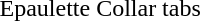<table align="links">
<tr>
<td></td>
<td></td>
</tr>
<tr>
<td align="center">Epaulette</td>
<td align="center">Collar tabs</td>
</tr>
<tr>
</tr>
</table>
